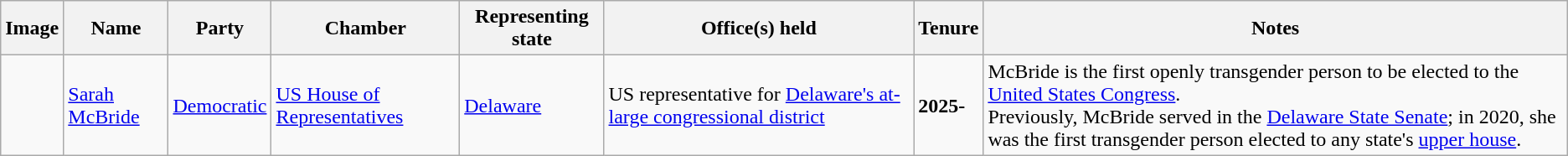<table class="wikitable sortable">
<tr>
<th>Image</th>
<th>Name</th>
<th>Party</th>
<th>Chamber</th>
<th>Representing state</th>
<th>Office(s) held</th>
<th>Tenure</th>
<th class="unsortable">Notes</th>
</tr>
<tr>
<td></td>
<td><a href='#'>Sarah McBride</a></td>
<td><a href='#'>Democratic</a></td>
<td><a href='#'>US House of Representatives</a></td>
<td><a href='#'>Delaware</a></td>
<td>US representative for <a href='#'>Delaware's at-large congressional district</a></td>
<td><strong>2025-</strong></td>
<td>McBride is the first openly transgender person to be elected to the <a href='#'>United States Congress</a>.<br>Previously, McBride served in the <a href='#'>Delaware State Senate</a>; in 2020, she was the first transgender person elected to any state's <a href='#'>upper house</a>.</td>
</tr>
</table>
